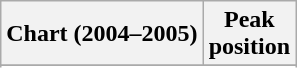<table class="wikitable sortable plainrowheaders">
<tr>
<th scope="col">Chart (2004–2005)</th>
<th scope="col">Peak<br>position</th>
</tr>
<tr>
</tr>
<tr>
</tr>
</table>
